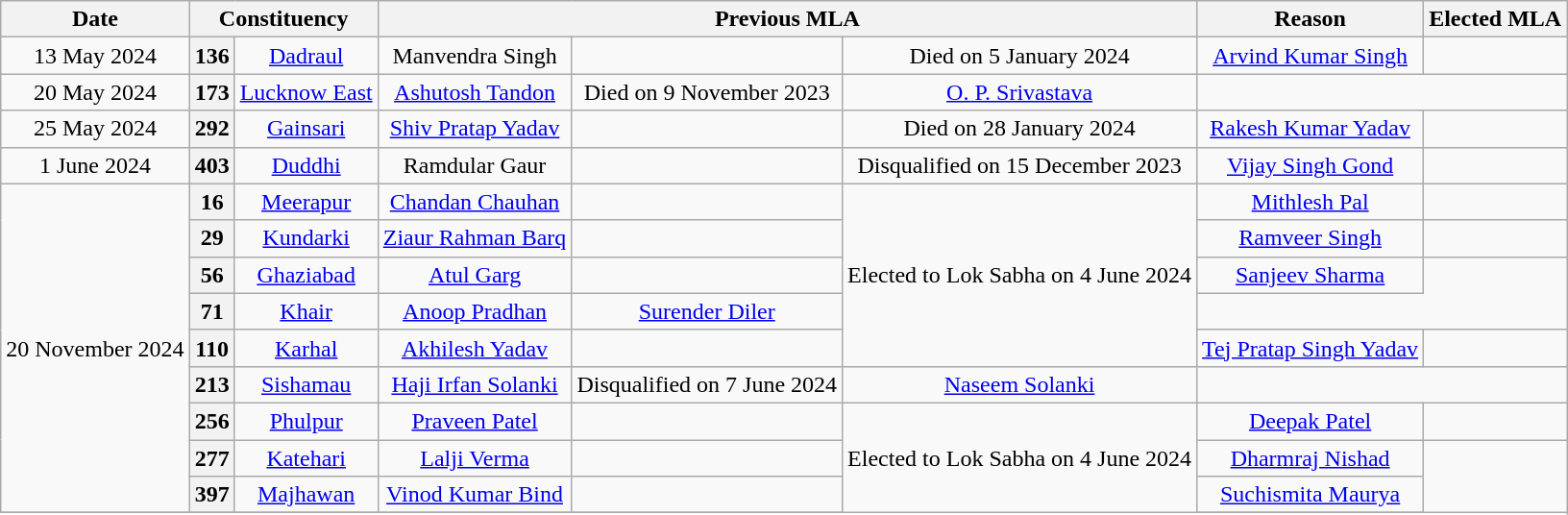<table class="wikitable sortable" style="text-align:center;">
<tr>
<th>Date</th>
<th colspan="2">Constituency</th>
<th colspan="3">Previous MLA</th>
<th>Reason</th>
<th colspan="3">Elected MLA</th>
</tr>
<tr>
<td>13 May 2024</td>
<th>136</th>
<td><a href='#'>Dadraul</a></td>
<td>Manvendra Singh</td>
<td></td>
<td>Died on 5 January 2024</td>
<td><a href='#'>Arvind Kumar Singh</a></td>
<td></td>
</tr>
<tr>
<td>20 May 2024</td>
<th>173</th>
<td><a href='#'>Lucknow East</a></td>
<td><a href='#'>Ashutosh Tandon</a></td>
<td>Died on 9 November 2023</td>
<td><a href='#'>O. P. Srivastava</a></td>
</tr>
<tr>
<td>25 May 2024</td>
<th>292</th>
<td><a href='#'>Gainsari</a></td>
<td><a href='#'>Shiv Pratap Yadav</a></td>
<td></td>
<td>Died on 28 January 2024</td>
<td><a href='#'>Rakesh Kumar Yadav</a></td>
<td></td>
</tr>
<tr>
<td>1 June 2024</td>
<th>403</th>
<td><a href='#'>Duddhi</a></td>
<td>Ramdular Gaur</td>
<td></td>
<td>Disqualified on 15 December 2023</td>
<td><a href='#'>Vijay Singh Gond</a></td>
</tr>
<tr>
<td rowspan=9>20 November 2024</td>
<th>16</th>
<td><a href='#'>Meerapur</a></td>
<td><a href='#'>Chandan Chauhan</a></td>
<td></td>
<td rowspan=5>Elected to Lok Sabha on 4 June 2024</td>
<td><a href='#'>Mithlesh Pal</a></td>
<td></td>
</tr>
<tr>
<th>29</th>
<td><a href='#'>Kundarki</a></td>
<td><a href='#'>Ziaur Rahman Barq</a></td>
<td></td>
<td><a href='#'>Ramveer Singh</a></td>
<td></td>
</tr>
<tr>
<th>56</th>
<td><a href='#'>Ghaziabad</a></td>
<td><a href='#'>Atul Garg</a></td>
<td></td>
<td><a href='#'>Sanjeev Sharma</a></td>
</tr>
<tr>
<th>71</th>
<td><a href='#'>Khair</a></td>
<td><a href='#'>Anoop Pradhan</a></td>
<td><a href='#'>Surender Diler</a></td>
</tr>
<tr>
<th>110</th>
<td><a href='#'>Karhal</a></td>
<td><a href='#'>Akhilesh Yadav</a></td>
<td></td>
<td><a href='#'>Tej Pratap Singh Yadav</a></td>
<td></td>
</tr>
<tr>
<th>213</th>
<td><a href='#'>Sishamau</a></td>
<td><a href='#'>Haji Irfan Solanki</a></td>
<td>Disqualified on 7 June 2024</td>
<td><a href='#'>Naseem Solanki</a></td>
</tr>
<tr>
<th>256</th>
<td><a href='#'>Phulpur</a></td>
<td><a href='#'>Praveen Patel</a></td>
<td></td>
<td rowspan=5>Elected to Lok Sabha on 4 June 2024</td>
<td><a href='#'>Deepak Patel</a></td>
<td></td>
</tr>
<tr>
<th>277</th>
<td><a href='#'>Katehari</a></td>
<td><a href='#'>Lalji Verma</a></td>
<td></td>
<td><a href='#'>Dharmraj Nishad</a></td>
</tr>
<tr>
<th>397</th>
<td><a href='#'>Majhawan</a></td>
<td><a href='#'>Vinod Kumar Bind</a></td>
<td></td>
<td><a href='#'>Suchismita Maurya</a></td>
</tr>
<tr>
</tr>
</table>
